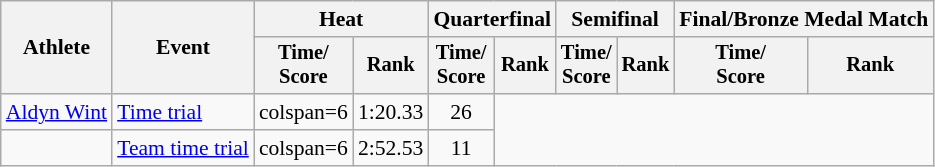<table class=wikitable style=font-size:90%>
<tr>
<th rowspan=2>Athlete</th>
<th rowspan=2>Event</th>
<th colspan=2>Heat</th>
<th colspan=2>Quarterfinal</th>
<th colspan=2>Semifinal</th>
<th colspan=2>Final/Bronze Medal Match</th>
</tr>
<tr style=font-size:95%>
<th>Time/<br>Score</th>
<th>Rank</th>
<th>Time/<br>Score</th>
<th>Rank</th>
<th>Time/<br>Score</th>
<th>Rank</th>
<th>Time/<br>Score</th>
<th>Rank</th>
</tr>
<tr align=center>
<td align=left><a href='#'>Aldyn Wint</a></td>
<td align=left><a href='#'>Time trial</a></td>
<td>colspan=6 </td>
<td>1:20.33</td>
<td>26</td>
</tr>
<tr align=center>
<td align=left></td>
<td align=left><a href='#'>Team time trial</a></td>
<td>colspan=6 </td>
<td>2:52.53</td>
<td>11</td>
</tr>
</table>
